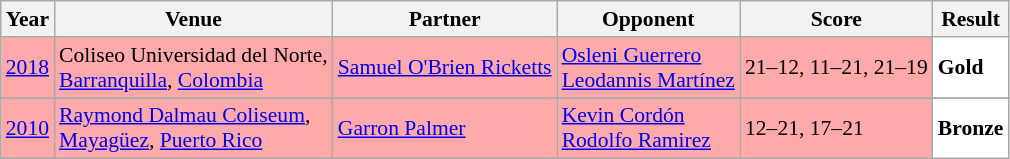<table class="sortable wikitable" style="font-size: 90%;">
<tr>
<th>Year</th>
<th>Venue</th>
<th>Partner</th>
<th>Opponent</th>
<th>Score</th>
<th>Result</th>
</tr>
<tr style="background:#FFAAAA">
<td align="center"><a href='#'>2018</a></td>
<td align="left">Coliseo Universidad del Norte,<br><a href='#'>Barranquilla</a>, <a href='#'>Colombia</a></td>
<td align="left"> <a href='#'>Samuel O'Brien Ricketts</a></td>
<td align="left"> <a href='#'>Osleni Guerrero</a> <br>  <a href='#'>Leodannis Martínez</a></td>
<td align="left">21–12, 11–21, 21–19</td>
<td style="text-align:left; background:white"> <strong>Gold</strong></td>
</tr>
<tr>
</tr>
<tr style="background:#FFAAAA">
<td align="center"><a href='#'>2010</a></td>
<td align="left"><a href='#'>Raymond Dalmau Coliseum</a>,<br><a href='#'>Mayagüez</a>, <a href='#'>Puerto Rico</a></td>
<td align="left"> <a href='#'>Garron Palmer</a></td>
<td align="left"> <a href='#'>Kevin Cordón</a> <br>  <a href='#'>Rodolfo Ramirez</a></td>
<td align="left">12–21, 17–21</td>
<td style="text-align:left; background:white"> <strong>Bronze</strong></td>
</tr>
</table>
